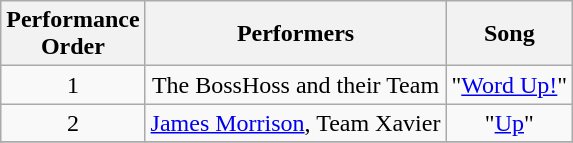<table class="wikitable sortable" style="text-align: center; width: auto;">
<tr>
<th>Performance <br>Order</th>
<th>Performers</th>
<th>Song</th>
</tr>
<tr>
<td>1</td>
<td>The BossHoss and their Team</td>
<td>"<a href='#'>Word Up!</a>"</td>
</tr>
<tr>
<td>2</td>
<td><a href='#'>James Morrison</a>, Team Xavier</td>
<td>"<a href='#'>Up</a>"</td>
</tr>
<tr>
</tr>
</table>
